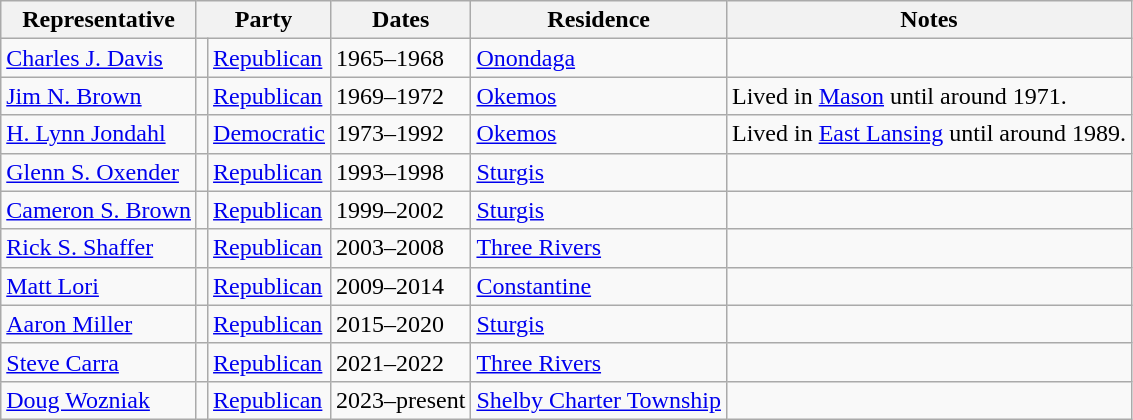<table class=wikitable>
<tr valign=bottom>
<th>Representative</th>
<th colspan="2">Party</th>
<th>Dates</th>
<th>Residence</th>
<th>Notes</th>
</tr>
<tr>
<td><a href='#'>Charles J. Davis</a></td>
<td bgcolor=></td>
<td><a href='#'>Republican</a></td>
<td>1965–1968</td>
<td><a href='#'>Onondaga</a></td>
<td></td>
</tr>
<tr>
<td><a href='#'>Jim N. Brown</a></td>
<td bgcolor=></td>
<td><a href='#'>Republican</a></td>
<td>1969–1972</td>
<td><a href='#'>Okemos</a></td>
<td>Lived in <a href='#'>Mason</a> until around 1971.</td>
</tr>
<tr>
<td><a href='#'>H. Lynn Jondahl</a></td>
<td bgcolor=></td>
<td><a href='#'>Democratic</a></td>
<td>1973–1992</td>
<td><a href='#'>Okemos</a></td>
<td>Lived in <a href='#'>East Lansing</a> until around 1989.</td>
</tr>
<tr>
<td><a href='#'>Glenn S. Oxender</a></td>
<td bgcolor=></td>
<td><a href='#'>Republican</a></td>
<td>1993–1998</td>
<td><a href='#'>Sturgis</a></td>
<td></td>
</tr>
<tr>
<td><a href='#'>Cameron S. Brown</a></td>
<td bgcolor=></td>
<td><a href='#'>Republican</a></td>
<td>1999–2002</td>
<td><a href='#'>Sturgis</a></td>
<td></td>
</tr>
<tr>
<td><a href='#'>Rick S. Shaffer</a></td>
<td bgcolor=></td>
<td><a href='#'>Republican</a></td>
<td>2003–2008</td>
<td><a href='#'>Three Rivers</a></td>
<td></td>
</tr>
<tr>
<td><a href='#'>Matt Lori</a></td>
<td bgcolor=></td>
<td><a href='#'>Republican</a></td>
<td>2009–2014</td>
<td><a href='#'>Constantine</a></td>
<td></td>
</tr>
<tr>
<td><a href='#'>Aaron Miller</a></td>
<td bgcolor=></td>
<td><a href='#'>Republican</a></td>
<td>2015–2020</td>
<td><a href='#'>Sturgis</a></td>
<td></td>
</tr>
<tr>
<td><a href='#'>Steve Carra</a></td>
<td bgcolor=></td>
<td><a href='#'>Republican</a></td>
<td>2021–2022</td>
<td><a href='#'>Three Rivers</a></td>
<td></td>
</tr>
<tr>
<td><a href='#'>Doug Wozniak</a></td>
<td bgcolor=></td>
<td><a href='#'>Republican</a></td>
<td>2023–present</td>
<td><a href='#'>Shelby Charter Township</a></td>
<td></td>
</tr>
</table>
